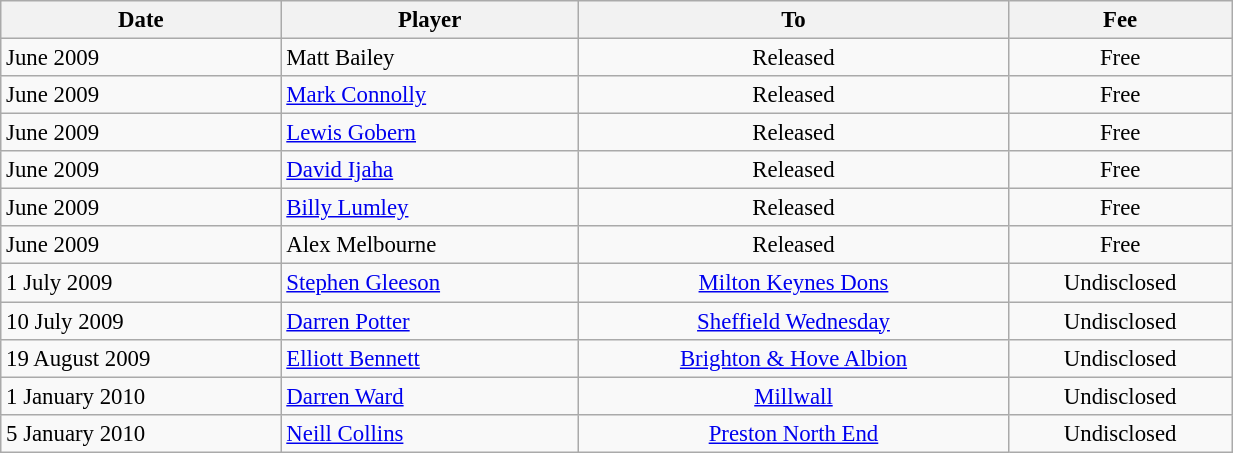<table class="wikitable" style="text-align:center; font-size:95%;width:65%; text-align:left">
<tr>
<th>Date</th>
<th>Player</th>
<th>To</th>
<th>Fee</th>
</tr>
<tr --->
<td>June 2009</td>
<td> Matt Bailey</td>
<td align="center">Released</td>
<td align="center">Free</td>
</tr>
<tr --->
<td>June 2009</td>
<td> <a href='#'>Mark Connolly</a></td>
<td align="center">Released</td>
<td align="center">Free</td>
</tr>
<tr --->
<td>June 2009</td>
<td> <a href='#'>Lewis Gobern</a></td>
<td align="center">Released</td>
<td align="center">Free</td>
</tr>
<tr --->
<td>June 2009</td>
<td> <a href='#'>David Ijaha</a></td>
<td align="center">Released</td>
<td align="center">Free</td>
</tr>
<tr --->
<td>June 2009</td>
<td> <a href='#'>Billy Lumley</a></td>
<td align="center">Released</td>
<td align="center">Free</td>
</tr>
<tr --->
<td>June 2009</td>
<td> Alex Melbourne</td>
<td align="center">Released</td>
<td align="center">Free</td>
</tr>
<tr --->
<td>1 July 2009</td>
<td> <a href='#'>Stephen Gleeson</a></td>
<td align="center"><a href='#'>Milton Keynes Dons</a></td>
<td align="center">Undisclosed</td>
</tr>
<tr --->
<td>10 July 2009</td>
<td> <a href='#'>Darren Potter</a></td>
<td align="center"><a href='#'>Sheffield Wednesday</a></td>
<td align="center">Undisclosed</td>
</tr>
<tr --->
<td>19 August 2009</td>
<td> <a href='#'>Elliott Bennett</a></td>
<td align="center"><a href='#'>Brighton & Hove Albion</a></td>
<td align="center">Undisclosed</td>
</tr>
<tr --->
<td>1 January 2010</td>
<td> <a href='#'>Darren Ward</a></td>
<td align="center"><a href='#'>Millwall</a></td>
<td align="center">Undisclosed</td>
</tr>
<tr --->
<td>5 January 2010</td>
<td> <a href='#'>Neill Collins</a></td>
<td align="center"><a href='#'>Preston North End</a></td>
<td align="center">Undisclosed</td>
</tr>
</table>
